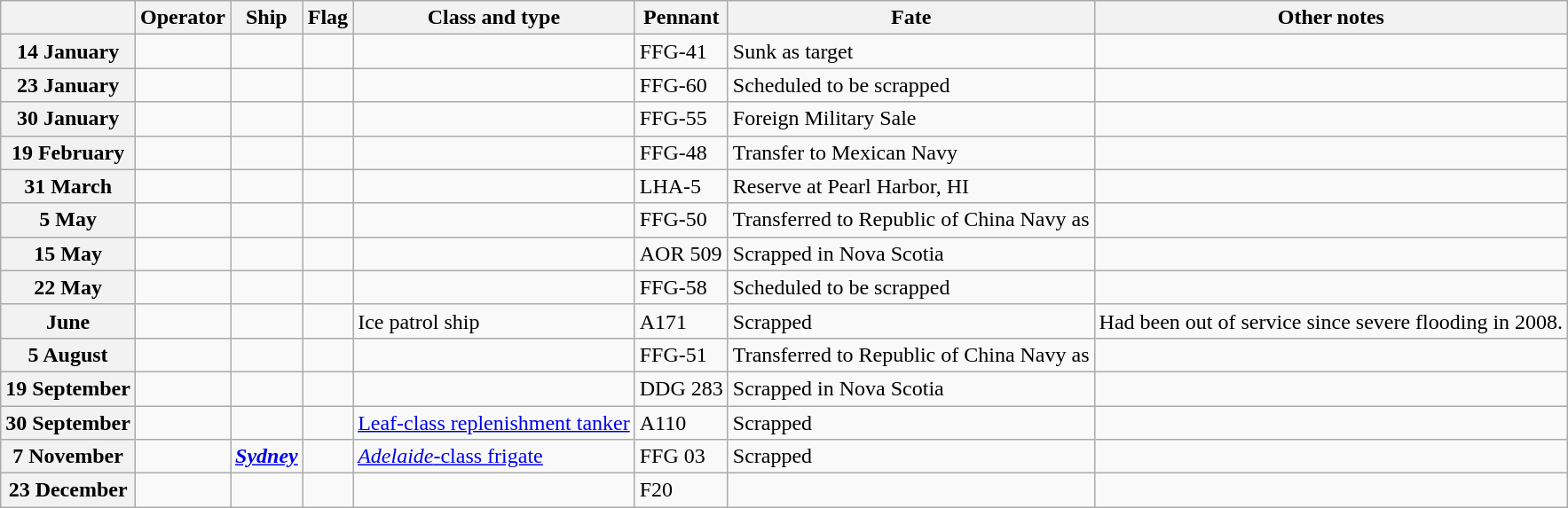<table Class="wikitable">
<tr>
<th></th>
<th>Operator</th>
<th>Ship</th>
<th>Flag</th>
<th>Class and type</th>
<th>Pennant</th>
<th>Fate</th>
<th>Other notes</th>
</tr>
<tr ---->
<th>14 January</th>
<td></td>
<td><strong></strong></td>
<td></td>
<td></td>
<td>FFG-41</td>
<td>Sunk as target</td>
<td></td>
</tr>
<tr ---->
<th>23 January</th>
<td></td>
<td><strong></strong></td>
<td></td>
<td></td>
<td>FFG-60</td>
<td>Scheduled to be scrapped</td>
<td></td>
</tr>
<tr ---->
<th>30 January</th>
<td></td>
<td><strong></strong></td>
<td></td>
<td></td>
<td>FFG-55</td>
<td>Foreign Military Sale</td>
<td></td>
</tr>
<tr ---->
<th>19 February</th>
<td></td>
<td><strong></strong></td>
<td></td>
<td></td>
<td>FFG-48</td>
<td>Transfer to Mexican Navy</td>
<td></td>
</tr>
<tr ---->
<th>31 March</th>
<td></td>
<td><strong></strong></td>
<td></td>
<td></td>
<td>LHA-5</td>
<td>Reserve at Pearl Harbor, HI</td>
<td></td>
</tr>
<tr ---->
<th>5 May</th>
<td></td>
<td><strong></strong></td>
<td></td>
<td></td>
<td>FFG-50</td>
<td>Transferred to Republic of China Navy as </td>
<td></td>
</tr>
<tr ---->
<th>15 May</th>
<td></td>
<td><strong></strong></td>
<td></td>
<td></td>
<td>AOR 509</td>
<td>Scrapped in Nova Scotia</td>
<td></td>
</tr>
<tr ---->
<th>22 May</th>
<td></td>
<td><strong></strong></td>
<td></td>
<td></td>
<td>FFG-58</td>
<td>Scheduled to be scrapped</td>
<td></td>
</tr>
<tr ---->
<th>June</th>
<td></td>
<td><strong></strong></td>
<td></td>
<td>Ice patrol ship</td>
<td>A171</td>
<td>Scrapped</td>
<td> Had been out of service since severe flooding in 2008.</td>
</tr>
<tr ---->
<th>5 August</th>
<td></td>
<td><strong></strong></td>
<td></td>
<td></td>
<td>FFG-51</td>
<td>Transferred to Republic of China Navy as </td>
<td></td>
</tr>
<tr ---->
<th>19 September</th>
<td></td>
<td><strong></strong></td>
<td></td>
<td></td>
<td>DDG 283</td>
<td>Scrapped in Nova Scotia</td>
<td></td>
</tr>
<tr ---->
<th>30 September</th>
<td></td>
<td><strong></strong></td>
<td></td>
<td><a href='#'>Leaf-class replenishment tanker</a></td>
<td>A110</td>
<td>Scrapped</td>
<td></td>
</tr>
<tr ---->
<th>7 November</th>
<td></td>
<td><a href='#'><strong><em>Sydney</em></strong></a></td>
<td></td>
<td><a href='#'><em>Adelaide</em>-class frigate</a></td>
<td>FFG 03</td>
<td>Scrapped</td>
<td></td>
</tr>
<tr ---->
<th>23 December</th>
<td></td>
<td><strong></strong></td>
<td></td>
<td></td>
<td>F20</td>
<td></td>
<td></td>
</tr>
</table>
